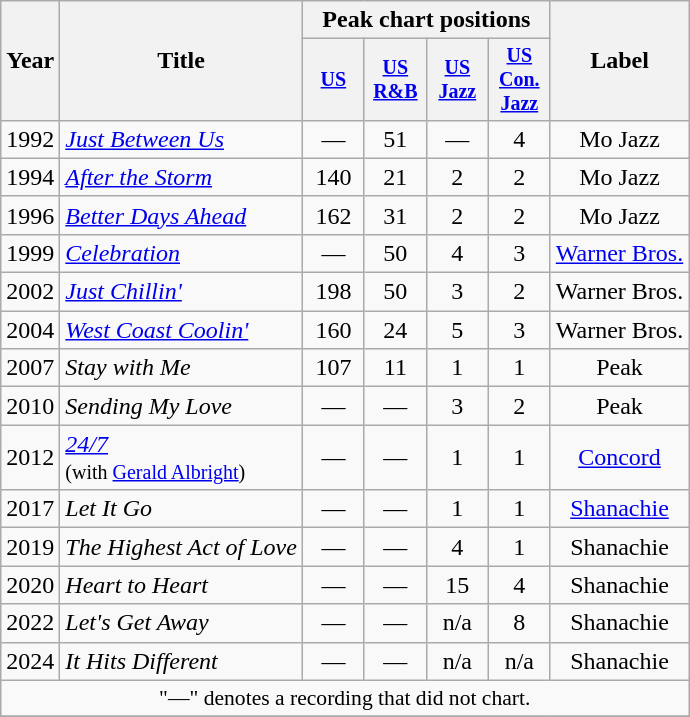<table class="wikitable" style="text-align:center;">
<tr>
<th rowspan="2">Year</th>
<th rowspan="2">Title</th>
<th colspan="4">Peak chart positions</th>
<th rowspan="2">Label</th>
</tr>
<tr style="font-size:smaller;">
<th width="35"><a href='#'>US</a><br></th>
<th width="35"><a href='#'>US R&B</a></th>
<th width="35"><a href='#'>US Jazz</a></th>
<th width="35"><a href='#'>US Con. Jazz</a></th>
</tr>
<tr>
<td>1992</td>
<td align="left"><em><a href='#'>Just Between Us</a></em></td>
<td>—</td>
<td>51</td>
<td>—</td>
<td>4</td>
<td>Mo Jazz</td>
</tr>
<tr>
<td>1994</td>
<td align="left"><em><a href='#'>After the Storm</a></em></td>
<td>140</td>
<td>21</td>
<td>2</td>
<td>2</td>
<td>Mo Jazz</td>
</tr>
<tr>
<td>1996</td>
<td align="left"><em><a href='#'>Better Days Ahead</a></em></td>
<td>162</td>
<td>31</td>
<td>2</td>
<td>2</td>
<td>Mo Jazz</td>
</tr>
<tr>
<td>1999</td>
<td align="left"><em><a href='#'>Celebration</a></em></td>
<td>—</td>
<td>50</td>
<td>4</td>
<td>3</td>
<td><a href='#'>Warner Bros.</a></td>
</tr>
<tr>
<td>2002</td>
<td align="left"><em><a href='#'>Just Chillin'</a></em></td>
<td>198</td>
<td>50</td>
<td>3</td>
<td>2</td>
<td>Warner Bros.</td>
</tr>
<tr>
<td>2004</td>
<td align="left"><em><a href='#'>West Coast Coolin'</a></em></td>
<td>160</td>
<td>24</td>
<td>5</td>
<td>3</td>
<td>Warner Bros.</td>
</tr>
<tr>
<td>2007</td>
<td align="left"><em>Stay with Me</em></td>
<td>107</td>
<td>11</td>
<td>1</td>
<td>1</td>
<td>Peak</td>
</tr>
<tr>
<td>2010</td>
<td align="left"><em>Sending My Love</em></td>
<td>—</td>
<td>—</td>
<td>3</td>
<td>2</td>
<td>Peak</td>
</tr>
<tr>
<td>2012</td>
<td align="left"><em><a href='#'>24/7</a></em><br><small>(with <a href='#'>Gerald Albright</a>)</small></td>
<td>—</td>
<td>—</td>
<td>1</td>
<td>1</td>
<td><a href='#'>Concord</a></td>
</tr>
<tr>
<td>2017</td>
<td align="left"><em>Let It Go</em></td>
<td>—</td>
<td>—</td>
<td>1</td>
<td>1</td>
<td><a href='#'>Shanachie</a></td>
</tr>
<tr>
<td>2019</td>
<td align="left"><em>The Highest Act of Love</em></td>
<td>—</td>
<td>—</td>
<td>4</td>
<td>1</td>
<td>Shanachie</td>
</tr>
<tr>
<td>2020</td>
<td align="left"><em>Heart to Heart</em></td>
<td>—</td>
<td>—</td>
<td>15</td>
<td>4</td>
<td>Shanachie</td>
</tr>
<tr>
<td>2022</td>
<td align="left"><em>Let's Get Away</em></td>
<td>—</td>
<td>—</td>
<td>n/a</td>
<td>8</td>
<td>Shanachie</td>
</tr>
<tr>
<td>2024</td>
<td align="left"><em>It Hits Different</em></td>
<td>—</td>
<td>—</td>
<td>n/a</td>
<td>n/a</td>
<td>Shanachie</td>
</tr>
<tr>
<td colspan="7" style="font-size:90%">"—" denotes a recording that did not chart.</td>
</tr>
<tr>
</tr>
</table>
